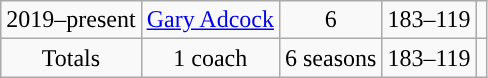<table class="wikitable" style="text-align:center">
<tr>
<td>2019–present</td>
<td><a href='#'>Gary Adcock</a></td>
<td>6</td>
<td>183–119</td>
<td></td>
</tr>
<tr class="sortbottom">
<td>Totals</td>
<td>1 coach</td>
<td>6 seasons</td>
<td>183–119</td>
<td></td>
</tr>
</table>
